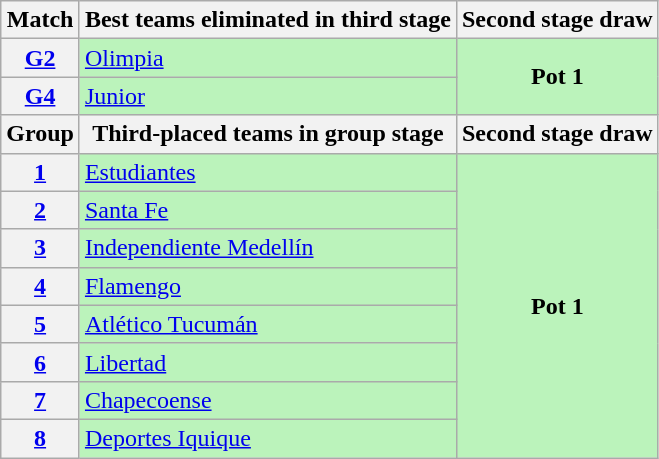<table class="wikitable">
<tr>
<th>Match</th>
<th>Best teams eliminated in third stage</th>
<th>Second stage draw</th>
</tr>
<tr>
<th><a href='#'>G2</a></th>
<td bgcolor=#BBF3BB> <a href='#'>Olimpia</a></td>
<td bgcolor=#BBF3BB align=center rowspan=2><strong>Pot 1</strong></td>
</tr>
<tr>
<th><a href='#'>G4</a></th>
<td bgcolor=#BBF3BB> <a href='#'>Junior</a></td>
</tr>
<tr>
<th>Group</th>
<th>Third-placed teams in group stage</th>
<th>Second stage draw</th>
</tr>
<tr>
<th><a href='#'>1</a></th>
<td bgcolor=#BBF3BB> <a href='#'>Estudiantes</a></td>
<td bgcolor=#BBF3BB align=center rowspan=8><strong>Pot 1</strong></td>
</tr>
<tr>
<th><a href='#'>2</a></th>
<td bgcolor=#BBF3BB> <a href='#'>Santa Fe</a></td>
</tr>
<tr>
<th><a href='#'>3</a></th>
<td bgcolor=#BBF3BB> <a href='#'>Independiente Medellín</a></td>
</tr>
<tr>
<th><a href='#'>4</a></th>
<td bgcolor=#BBF3BB> <a href='#'>Flamengo</a></td>
</tr>
<tr>
<th><a href='#'>5</a></th>
<td bgcolor=#BBF3BB> <a href='#'>Atlético Tucumán</a></td>
</tr>
<tr>
<th><a href='#'>6</a></th>
<td bgcolor=#BBF3BB> <a href='#'>Libertad</a></td>
</tr>
<tr>
<th><a href='#'>7</a></th>
<td bgcolor=#BBF3BB> <a href='#'>Chapecoense</a></td>
</tr>
<tr>
<th><a href='#'>8</a></th>
<td bgcolor=#BBF3BB> <a href='#'>Deportes Iquique</a></td>
</tr>
</table>
